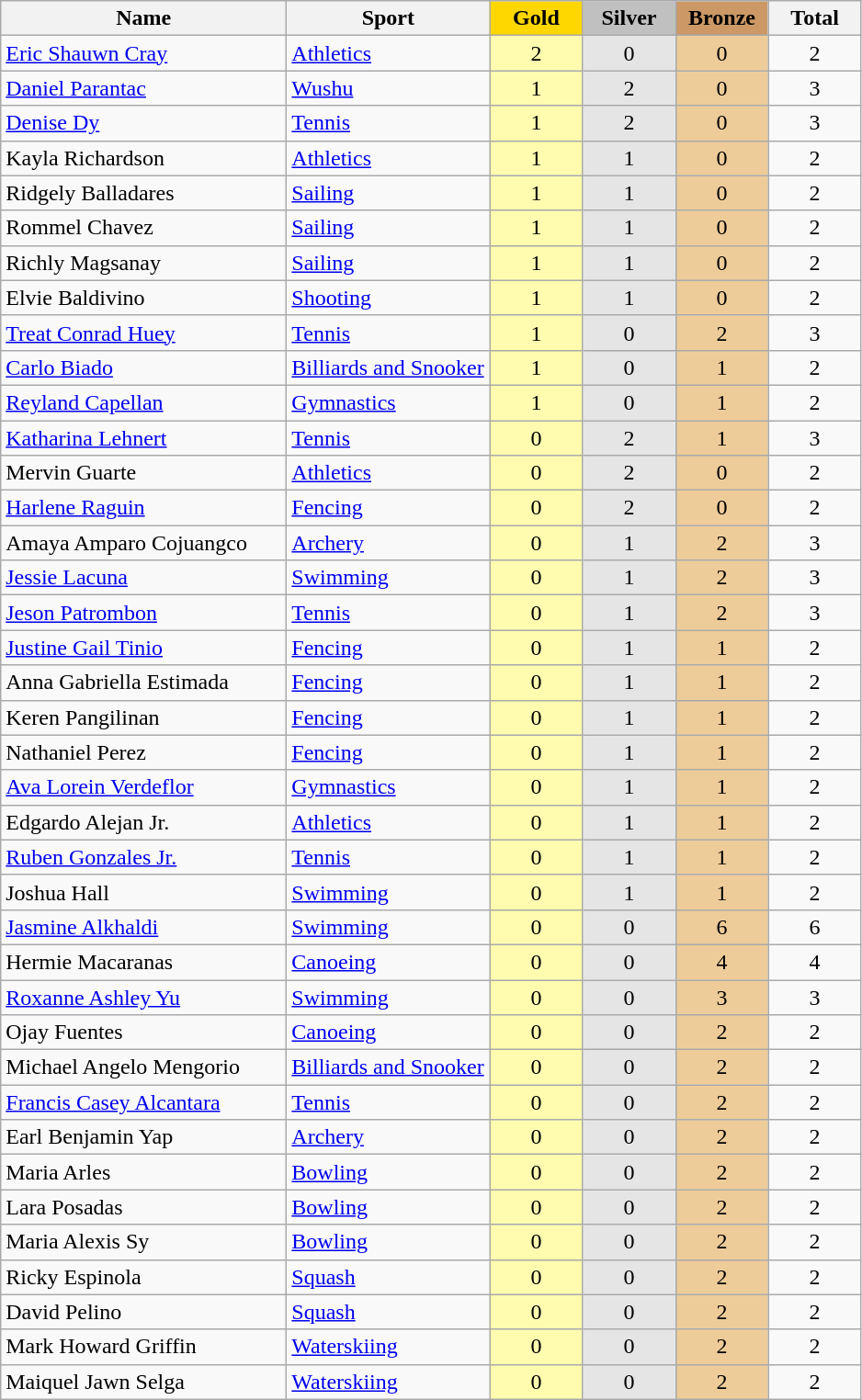<table class="wikitable" style="text-align:center;">
<tr>
<th width=200>Name</th>
<th width=140>Sport</th>
<td bgcolor=gold width=60><strong>Gold</strong></td>
<td bgcolor=silver width=60><strong>Silver</strong></td>
<td bgcolor=#cc9966 width=60><strong>Bronze</strong></td>
<th width=60>Total</th>
</tr>
<tr>
<td align=left><a href='#'>Eric Shauwn Cray</a></td>
<td align=left><a href='#'>Athletics</a></td>
<td bgcolor=#fffcaf>2</td>
<td bgcolor=#e5e5e5>0</td>
<td bgcolor=#eecc99>0</td>
<td>2</td>
</tr>
<tr>
<td align=left><a href='#'>Daniel Parantac</a></td>
<td align=left><a href='#'>Wushu</a></td>
<td bgcolor=#fffcaf>1</td>
<td bgcolor=#e5e5e5>2</td>
<td bgcolor=#eecc99>0</td>
<td>3</td>
</tr>
<tr>
<td align=left><a href='#'>Denise Dy</a></td>
<td align=left><a href='#'>Tennis</a></td>
<td bgcolor=#fffcaf>1</td>
<td bgcolor=#e5e5e5>2</td>
<td bgcolor=#eecc99>0</td>
<td>3</td>
</tr>
<tr>
<td align=left>Kayla Richardson</td>
<td align=left><a href='#'>Athletics</a></td>
<td bgcolor=#fffcaf>1</td>
<td bgcolor=#e5e5e5>1</td>
<td bgcolor=#eecc99>0</td>
<td>2</td>
</tr>
<tr>
<td align=left>Ridgely Balladares</td>
<td align=left><a href='#'>Sailing</a></td>
<td bgcolor=#fffcaf>1</td>
<td bgcolor=#e5e5e5>1</td>
<td bgcolor=#eecc99>0</td>
<td>2</td>
</tr>
<tr>
<td align=left>Rommel Chavez</td>
<td align=left><a href='#'>Sailing</a></td>
<td bgcolor=#fffcaf>1</td>
<td bgcolor=#e5e5e5>1</td>
<td bgcolor=#eecc99>0</td>
<td>2</td>
</tr>
<tr>
<td align=left>Richly Magsanay</td>
<td align=left><a href='#'>Sailing</a></td>
<td bgcolor=#fffcaf>1</td>
<td bgcolor=#e5e5e5>1</td>
<td bgcolor=#eecc99>0</td>
<td>2</td>
</tr>
<tr>
<td align=left>Elvie Baldivino</td>
<td align=left><a href='#'>Shooting</a></td>
<td bgcolor=#fffcaf>1</td>
<td bgcolor=#e5e5e5>1</td>
<td bgcolor=#eecc99>0</td>
<td>2</td>
</tr>
<tr>
<td align=left><a href='#'>Treat Conrad Huey</a></td>
<td align=left><a href='#'>Tennis</a></td>
<td bgcolor=#fffcaf>1</td>
<td bgcolor=#e5e5e5>0</td>
<td bgcolor=#eecc99>2</td>
<td>3</td>
</tr>
<tr>
<td align=left><a href='#'>Carlo Biado</a></td>
<td align=left><a href='#'>Billiards and Snooker</a></td>
<td bgcolor=#fffcaf>1</td>
<td bgcolor=#e5e5e5>0</td>
<td bgcolor=#eecc99>1</td>
<td>2</td>
</tr>
<tr>
<td align=left><a href='#'>Reyland Capellan</a></td>
<td align=left><a href='#'>Gymnastics</a></td>
<td bgcolor=#fffcaf>1</td>
<td bgcolor=#e5e5e5>0</td>
<td bgcolor=#eecc99>1</td>
<td>2</td>
</tr>
<tr>
<td align=left><a href='#'>Katharina Lehnert</a></td>
<td align=left><a href='#'>Tennis</a></td>
<td bgcolor=#fffcaf>0</td>
<td bgcolor=#e5e5e5>2</td>
<td bgcolor=#eecc99>1</td>
<td>3</td>
</tr>
<tr>
<td align=left>Mervin Guarte</td>
<td align=left><a href='#'>Athletics</a></td>
<td bgcolor=#fffcaf>0</td>
<td bgcolor=#e5e5e5>2</td>
<td bgcolor=#eecc99>0</td>
<td>2</td>
</tr>
<tr>
<td align=left><a href='#'>Harlene Raguin</a></td>
<td align=left><a href='#'>Fencing</a></td>
<td bgcolor=#fffcaf>0</td>
<td bgcolor=#e5e5e5>2</td>
<td bgcolor=#eecc99>0</td>
<td>2</td>
</tr>
<tr>
<td align=left>Amaya Amparo Cojuangco</td>
<td align=left><a href='#'>Archery</a></td>
<td bgcolor=#fffcaf>0</td>
<td bgcolor=#e5e5e5>1</td>
<td bgcolor=#eecc99>2</td>
<td>3</td>
</tr>
<tr>
<td align=left><a href='#'>Jessie Lacuna</a></td>
<td align=left><a href='#'>Swimming</a></td>
<td bgcolor=#fffcaf>0</td>
<td bgcolor=#e5e5e5>1</td>
<td bgcolor=#eecc99>2</td>
<td>3</td>
</tr>
<tr>
<td align=left><a href='#'>Jeson Patrombon</a></td>
<td align=left><a href='#'>Tennis</a></td>
<td bgcolor=#fffcaf>0</td>
<td bgcolor=#e5e5e5>1</td>
<td bgcolor=#eecc99>2</td>
<td>3</td>
</tr>
<tr>
<td align=left><a href='#'>Justine Gail Tinio</a></td>
<td align=left><a href='#'>Fencing</a></td>
<td bgcolor=#fffcaf>0</td>
<td bgcolor=#e5e5e5>1</td>
<td bgcolor=#eecc99>1</td>
<td>2</td>
</tr>
<tr>
<td align=left>Anna Gabriella Estimada</td>
<td align=left><a href='#'>Fencing</a></td>
<td bgcolor=#fffcaf>0</td>
<td bgcolor=#e5e5e5>1</td>
<td bgcolor=#eecc99>1</td>
<td>2</td>
</tr>
<tr>
<td align=left>Keren Pangilinan</td>
<td align=left><a href='#'>Fencing</a></td>
<td bgcolor=#fffcaf>0</td>
<td bgcolor=#e5e5e5>1</td>
<td bgcolor=#eecc99>1</td>
<td>2</td>
</tr>
<tr>
<td align=left>Nathaniel Perez</td>
<td align=left><a href='#'>Fencing</a></td>
<td bgcolor=#fffcaf>0</td>
<td bgcolor=#e5e5e5>1</td>
<td bgcolor=#eecc99>1</td>
<td>2</td>
</tr>
<tr>
<td align=left><a href='#'>Ava Lorein Verdeflor</a></td>
<td align=left><a href='#'>Gymnastics</a></td>
<td bgcolor=#fffcaf>0</td>
<td bgcolor=#e5e5e5>1</td>
<td bgcolor=#eecc99>1</td>
<td>2</td>
</tr>
<tr>
<td align=left>Edgardo Alejan Jr.</td>
<td align=left><a href='#'>Athletics</a></td>
<td bgcolor=#fffcaf>0</td>
<td bgcolor=#e5e5e5>1</td>
<td bgcolor=#eecc99>1</td>
<td>2</td>
</tr>
<tr>
<td align=left><a href='#'>Ruben Gonzales Jr.</a></td>
<td align=left><a href='#'>Tennis</a></td>
<td bgcolor=#fffcaf>0</td>
<td bgcolor=#e5e5e5>1</td>
<td bgcolor=#eecc99>1</td>
<td>2</td>
</tr>
<tr>
<td align=left>Joshua Hall</td>
<td align=left><a href='#'>Swimming</a></td>
<td bgcolor=#fffcaf>0</td>
<td bgcolor=#e5e5e5>1</td>
<td bgcolor=#eecc99>1</td>
<td>2</td>
</tr>
<tr>
<td align=left><a href='#'>Jasmine Alkhaldi</a></td>
<td align=left><a href='#'>Swimming</a></td>
<td bgcolor=#fffcaf>0</td>
<td bgcolor=#e5e5e5>0</td>
<td bgcolor=#eecc99>6</td>
<td>6</td>
</tr>
<tr>
<td align=left>Hermie Macaranas</td>
<td align=left><a href='#'>Canoeing</a></td>
<td bgcolor=#fffcaf>0</td>
<td bgcolor=#e5e5e5>0</td>
<td bgcolor=#eecc99>4</td>
<td>4</td>
</tr>
<tr>
<td align=left><a href='#'>Roxanne Ashley Yu</a></td>
<td align=left><a href='#'>Swimming</a></td>
<td bgcolor=#fffcaf>0</td>
<td bgcolor=#e5e5e5>0</td>
<td bgcolor=#eecc99>3</td>
<td>3</td>
</tr>
<tr>
<td align=left>Ojay Fuentes</td>
<td align=left><a href='#'>Canoeing</a></td>
<td bgcolor=#fffcaf>0</td>
<td bgcolor=#e5e5e5>0</td>
<td bgcolor=#eecc99>2</td>
<td>2</td>
</tr>
<tr>
<td align=left>Michael Angelo Mengorio</td>
<td align=left><a href='#'>Billiards and Snooker</a></td>
<td bgcolor=#fffcaf>0</td>
<td bgcolor=#e5e5e5>0</td>
<td bgcolor=#eecc99>2</td>
<td>2</td>
</tr>
<tr>
<td align=left><a href='#'>Francis Casey Alcantara</a></td>
<td align=left><a href='#'>Tennis</a></td>
<td bgcolor=#fffcaf>0</td>
<td bgcolor=#e5e5e5>0</td>
<td bgcolor=#eecc99>2</td>
<td>2</td>
</tr>
<tr>
<td align=left>Earl Benjamin Yap</td>
<td align=left><a href='#'>Archery</a></td>
<td bgcolor=#fffcaf>0</td>
<td bgcolor=#e5e5e5>0</td>
<td bgcolor=#eecc99>2</td>
<td>2</td>
</tr>
<tr>
<td align=left>Maria Arles</td>
<td align=left><a href='#'>Bowling</a></td>
<td bgcolor=#fffcaf>0</td>
<td bgcolor=#e5e5e5>0</td>
<td bgcolor=#eecc99>2</td>
<td>2</td>
</tr>
<tr>
<td align=left>Lara Posadas</td>
<td align=left><a href='#'>Bowling</a></td>
<td bgcolor=#fffcaf>0</td>
<td bgcolor=#e5e5e5>0</td>
<td bgcolor=#eecc99>2</td>
<td>2</td>
</tr>
<tr>
<td align=left>Maria Alexis Sy</td>
<td align=left><a href='#'>Bowling</a></td>
<td bgcolor=#fffcaf>0</td>
<td bgcolor=#e5e5e5>0</td>
<td bgcolor=#eecc99>2</td>
<td>2</td>
</tr>
<tr>
<td align=left>Ricky Espinola</td>
<td align=left><a href='#'>Squash</a></td>
<td bgcolor=#fffcaf>0</td>
<td bgcolor=#e5e5e5>0</td>
<td bgcolor=#eecc99>2</td>
<td>2</td>
</tr>
<tr>
<td align=left>David Pelino</td>
<td align=left><a href='#'>Squash</a></td>
<td bgcolor=#fffcaf>0</td>
<td bgcolor=#e5e5e5>0</td>
<td bgcolor=#eecc99>2</td>
<td>2</td>
</tr>
<tr>
<td align=left>Mark Howard Griffin</td>
<td align=left><a href='#'>Waterskiing</a></td>
<td bgcolor=#fffcaf>0</td>
<td bgcolor=#e5e5e5>0</td>
<td bgcolor=#eecc99>2</td>
<td>2</td>
</tr>
<tr>
<td align=left>Maiquel Jawn Selga</td>
<td align=left><a href='#'>Waterskiing</a></td>
<td bgcolor=#fffcaf>0</td>
<td bgcolor=#e5e5e5>0</td>
<td bgcolor=#eecc99>2</td>
<td>2</td>
</tr>
</table>
